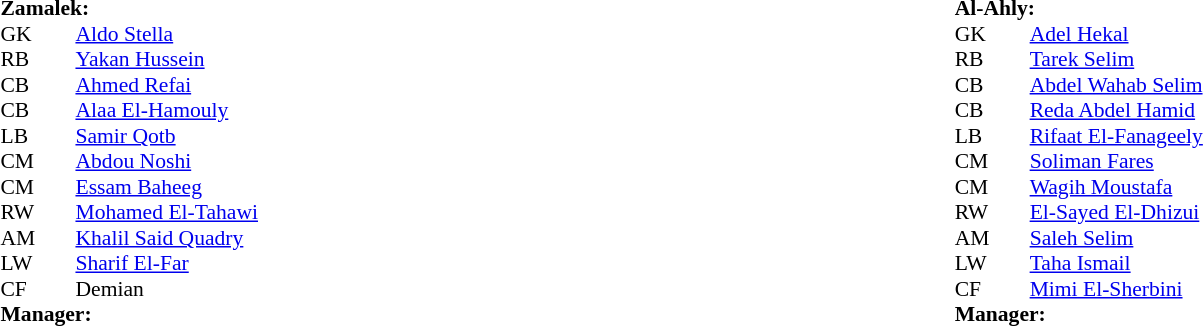<table width="100%">
<tr>
<td valign="top" width="50%"><br><table style="font-size: 90%" cellspacing="0" cellpadding="0" align="center">
<tr>
<td colspan=4><strong>Zamalek:</strong></td>
</tr>
<tr>
<th width="25"></th>
<th width="25"></th>
</tr>
<tr>
<td>GK</td>
<td><strong></strong></td>
<td> <a href='#'>Aldo Stella</a></td>
</tr>
<tr>
<td>RB</td>
<td><strong></strong></td>
<td> <a href='#'>Yakan Hussein</a></td>
</tr>
<tr>
<td>CB</td>
<td><strong></strong></td>
<td> <a href='#'>Ahmed Refai</a></td>
</tr>
<tr>
<td>CB</td>
<td><strong></strong></td>
<td> <a href='#'>Alaa El-Hamouly</a></td>
</tr>
<tr>
<td>LB</td>
<td><strong></strong></td>
<td> <a href='#'>Samir Qotb</a></td>
</tr>
<tr>
<td>CM</td>
<td><strong></strong></td>
<td> <a href='#'>Abdou Noshi</a></td>
</tr>
<tr>
<td>CM</td>
<td><strong></strong></td>
<td> <a href='#'>Essam Baheeg</a></td>
</tr>
<tr>
<td>RW</td>
<td><strong></strong></td>
<td> <a href='#'>Mohamed El-Tahawi</a></td>
</tr>
<tr>
<td>AM</td>
<td><strong></strong></td>
<td> <a href='#'>Khalil Said Quadry</a></td>
</tr>
<tr>
<td>LW</td>
<td><strong></strong></td>
<td> <a href='#'>Sharif El-Far</a></td>
</tr>
<tr>
<td>CF</td>
<td><strong></strong></td>
<td> Demian</td>
</tr>
<tr>
<td colspan=3><strong>Manager:</strong></td>
</tr>
<tr>
<td colspan=3></td>
</tr>
</table>
</td>
<td valign="top"></td>
<td valign="top" width="50%"><br><table style="font-size: 90%" cellspacing="0" cellpadding="0" align="center">
<tr>
<td colspan=4><strong>Al-Ahly:</strong></td>
</tr>
<tr>
<th width=25></th>
<th width=25></th>
</tr>
<tr>
<td>GK</td>
<td><strong></strong></td>
<td> <a href='#'>Adel Hekal</a></td>
</tr>
<tr>
<td>RB</td>
<td><strong></strong></td>
<td> <a href='#'>Tarek Selim</a></td>
</tr>
<tr>
<td>CB</td>
<td><strong></strong></td>
<td> <a href='#'>Abdel Wahab Selim</a></td>
</tr>
<tr>
<td>CB</td>
<td><strong></strong></td>
<td> <a href='#'>Reda Abdel Hamid</a></td>
</tr>
<tr>
<td>LB</td>
<td><strong></strong></td>
<td> <a href='#'>Rifaat El-Fanageely</a></td>
</tr>
<tr>
<td>CM</td>
<td><strong></strong></td>
<td> <a href='#'>Soliman Fares</a></td>
</tr>
<tr>
<td>CM</td>
<td><strong></strong></td>
<td> <a href='#'>Wagih Moustafa</a></td>
</tr>
<tr>
<td>RW</td>
<td><strong></strong></td>
<td> <a href='#'>El-Sayed El-Dhizui</a></td>
</tr>
<tr>
<td>AM</td>
<td><strong></strong></td>
<td> <a href='#'>Saleh Selim</a></td>
</tr>
<tr>
<td>LW</td>
<td><strong></strong></td>
<td> <a href='#'>Taha Ismail</a></td>
</tr>
<tr>
<td>CF</td>
<td><strong></strong></td>
<td> <a href='#'>Mimi El-Sherbini</a></td>
</tr>
<tr>
<td colspan=3><strong>Manager:</strong></td>
</tr>
<tr>
<td colspan=3></td>
</tr>
</table>
</td>
</tr>
</table>
